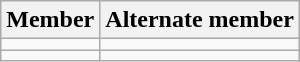<table class="wikitable">
<tr>
<th>Member</th>
<th>Alternate member</th>
</tr>
<tr>
<td></td>
<td></td>
</tr>
<tr>
<td></td>
<td></td>
</tr>
</table>
